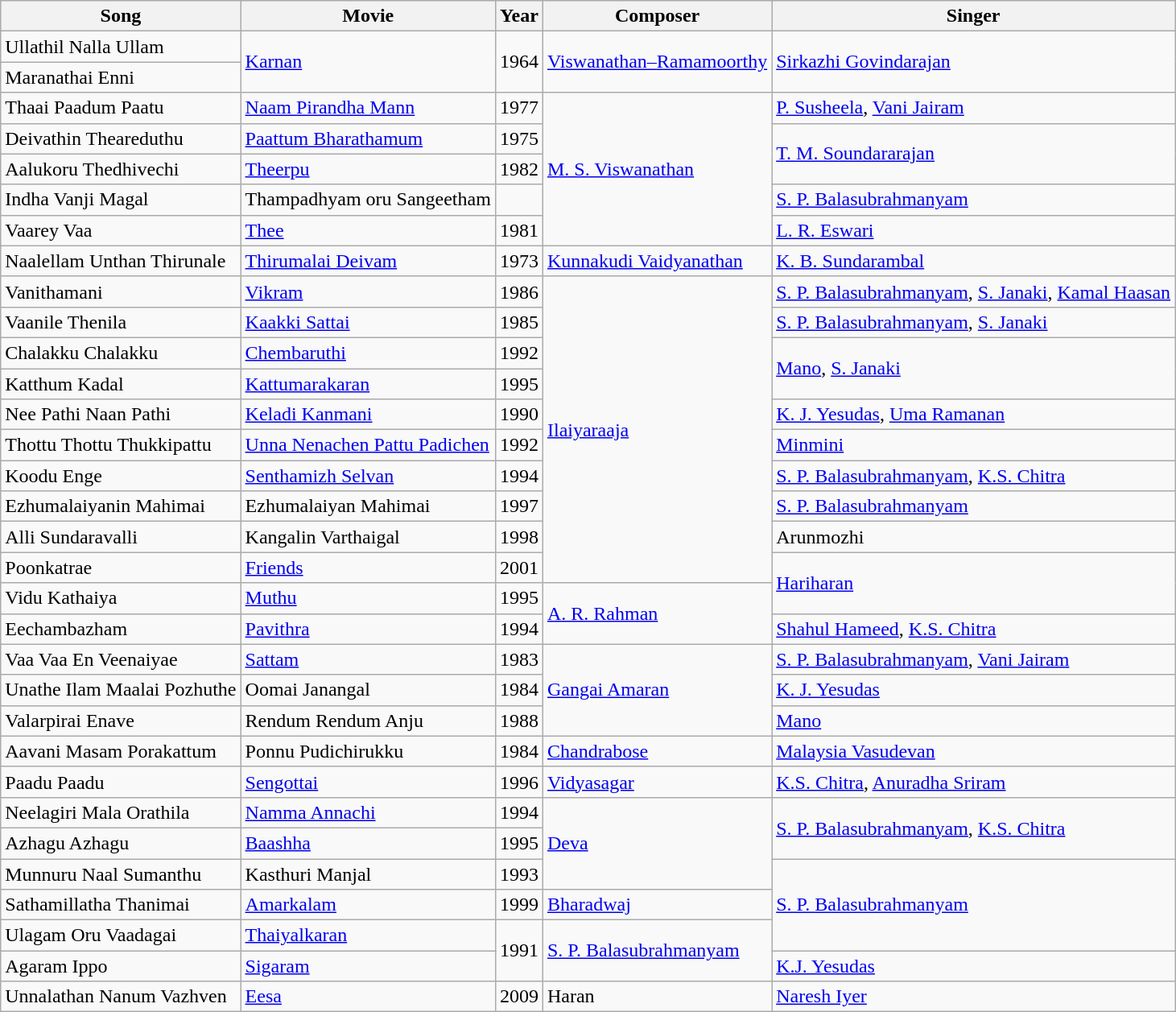<table class="wikitable">
<tr>
<th>Song</th>
<th>Movie</th>
<th>Year</th>
<th>Composer</th>
<th>Singer</th>
</tr>
<tr>
<td>Ullathil Nalla Ullam</td>
<td rowspan="2"><a href='#'>Karnan</a></td>
<td rowspan="2">1964</td>
<td rowspan="2"><a href='#'>Viswanathan–Ramamoorthy</a></td>
<td rowspan="2"><a href='#'>Sirkazhi Govindarajan</a></td>
</tr>
<tr>
<td>Maranathai Enni</td>
</tr>
<tr>
<td>Thaai Paadum Paatu</td>
<td><a href='#'>Naam Pirandha Mann</a></td>
<td>1977</td>
<td rowspan="5"><a href='#'>M. S. Viswanathan</a></td>
<td><a href='#'>P. Susheela</a>, <a href='#'>Vani Jairam</a></td>
</tr>
<tr>
<td>Deivathin Theareduthu</td>
<td><a href='#'>Paattum Bharathamum</a></td>
<td>1975</td>
<td rowspan="2"><a href='#'>T. M. Soundararajan</a></td>
</tr>
<tr>
<td>Aalukoru Thedhivechi</td>
<td><a href='#'>Theerpu</a></td>
<td>1982</td>
</tr>
<tr>
<td>Indha Vanji Magal</td>
<td>Thampadhyam oru Sangeetham</td>
<td></td>
<td><a href='#'>S. P. Balasubrahmanyam</a></td>
</tr>
<tr>
<td>Vaarey Vaa</td>
<td><a href='#'>Thee</a></td>
<td>1981</td>
<td><a href='#'>L. R. Eswari</a></td>
</tr>
<tr>
<td>Naalellam Unthan Thirunale</td>
<td><a href='#'>Thirumalai Deivam</a></td>
<td>1973</td>
<td><a href='#'>Kunnakudi Vaidyanathan</a></td>
<td><a href='#'>K. B. Sundarambal</a></td>
</tr>
<tr>
<td>Vanithamani</td>
<td><a href='#'>Vikram</a></td>
<td>1986</td>
<td rowspan="10"><a href='#'>Ilaiyaraaja</a></td>
<td><a href='#'>S. P. Balasubrahmanyam</a>, <a href='#'>S. Janaki</a>, <a href='#'>Kamal Haasan</a></td>
</tr>
<tr>
<td>Vaanile Thenila</td>
<td><a href='#'>Kaakki Sattai</a></td>
<td>1985</td>
<td><a href='#'>S. P. Balasubrahmanyam</a>, <a href='#'>S. Janaki</a></td>
</tr>
<tr>
<td>Chalakku Chalakku</td>
<td><a href='#'>Chembaruthi</a></td>
<td>1992</td>
<td rowspan=2><a href='#'>Mano</a>, <a href='#'>S. Janaki</a></td>
</tr>
<tr>
<td>Katthum Kadal</td>
<td><a href='#'>Kattumarakaran</a></td>
<td>1995</td>
</tr>
<tr>
<td>Nee Pathi Naan Pathi</td>
<td><a href='#'>Keladi Kanmani</a></td>
<td>1990</td>
<td><a href='#'>K. J. Yesudas</a>, <a href='#'>Uma Ramanan</a></td>
</tr>
<tr>
<td>Thottu Thottu Thukkipattu</td>
<td><a href='#'>Unna Nenachen Pattu Padichen</a></td>
<td>1992</td>
<td><a href='#'>Minmini</a></td>
</tr>
<tr>
<td>Koodu Enge</td>
<td><a href='#'>Senthamizh Selvan</a></td>
<td>1994</td>
<td><a href='#'>S. P. Balasubrahmanyam</a>, <a href='#'>K.S. Chitra</a></td>
</tr>
<tr>
<td>Ezhumalaiyanin Mahimai</td>
<td>Ezhumalaiyan Mahimai</td>
<td>1997</td>
<td><a href='#'>S. P. Balasubrahmanyam</a></td>
</tr>
<tr>
<td>Alli Sundaravalli</td>
<td>Kangalin Varthaigal</td>
<td>1998</td>
<td>Arunmozhi</td>
</tr>
<tr>
<td>Poonkatrae</td>
<td><a href='#'>Friends</a></td>
<td>2001</td>
<td rowspan="2"><a href='#'>Hariharan</a></td>
</tr>
<tr>
<td>Vidu Kathaiya</td>
<td><a href='#'>Muthu</a></td>
<td>1995</td>
<td rowspan="2"><a href='#'>A. R. Rahman</a></td>
</tr>
<tr>
<td>Eechambazham</td>
<td><a href='#'>Pavithra</a></td>
<td>1994</td>
<td><a href='#'>Shahul Hameed</a>, <a href='#'>K.S. Chitra</a></td>
</tr>
<tr>
<td>Vaa Vaa En Veenaiyae</td>
<td><a href='#'>Sattam</a></td>
<td>1983</td>
<td rowspan=3><a href='#'>Gangai Amaran</a></td>
<td><a href='#'>S. P. Balasubrahmanyam</a>, <a href='#'>Vani Jairam</a></td>
</tr>
<tr>
<td>Unathe Ilam Maalai Pozhuthe</td>
<td>Oomai Janangal</td>
<td>1984</td>
<td><a href='#'>K. J. Yesudas</a></td>
</tr>
<tr>
<td>Valarpirai Enave</td>
<td>Rendum Rendum Anju</td>
<td>1988</td>
<td><a href='#'>Mano</a></td>
</tr>
<tr>
<td>Aavani Masam Porakattum</td>
<td>Ponnu Pudichirukku</td>
<td>1984</td>
<td><a href='#'>Chandrabose</a></td>
<td><a href='#'>Malaysia Vasudevan</a></td>
</tr>
<tr>
<td>Paadu Paadu</td>
<td><a href='#'>Sengottai</a></td>
<td>1996</td>
<td><a href='#'>Vidyasagar</a></td>
<td><a href='#'>K.S. Chitra</a>, <a href='#'>Anuradha Sriram</a></td>
</tr>
<tr>
<td>Neelagiri Mala Orathila</td>
<td><a href='#'>Namma Annachi</a></td>
<td>1994</td>
<td rowspan="3"><a href='#'>Deva</a></td>
<td rowspan=2><a href='#'>S. P. Balasubrahmanyam</a>, <a href='#'>K.S. Chitra</a></td>
</tr>
<tr>
<td>Azhagu Azhagu</td>
<td><a href='#'>Baashha</a></td>
<td>1995</td>
</tr>
<tr>
<td>Munnuru Naal Sumanthu</td>
<td>Kasthuri Manjal</td>
<td>1993</td>
<td rowspan=3><a href='#'>S. P. Balasubrahmanyam</a></td>
</tr>
<tr>
<td>Sathamillatha Thanimai</td>
<td><a href='#'>Amarkalam</a></td>
<td>1999</td>
<td><a href='#'>Bharadwaj</a></td>
</tr>
<tr>
<td>Ulagam Oru Vaadagai</td>
<td><a href='#'>Thaiyalkaran</a></td>
<td rowspan=2>1991</td>
<td rowspan=2><a href='#'>S. P. Balasubrahmanyam</a></td>
</tr>
<tr>
<td>Agaram Ippo</td>
<td><a href='#'>Sigaram</a></td>
<td><a href='#'>K.J. Yesudas</a></td>
</tr>
<tr>
<td>Unnalathan Nanum Vazhven</td>
<td><a href='#'>Eesa</a></td>
<td>2009</td>
<td>Haran</td>
<td><a href='#'>Naresh Iyer</a></td>
</tr>
</table>
